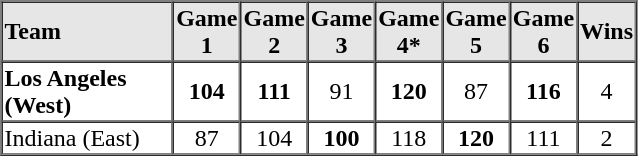<table border=1 cellspacing=0 width=425 style="margin-left:3em;">
<tr style="text-align:center; background-color:#e6e6e6;">
<th align=left width=28%>Team</th>
<th width=6%>Game 1</th>
<th width=6%>Game 2</th>
<th width=6%>Game 3</th>
<th width=6%>Game 4*</th>
<th width=6%>Game 5</th>
<th width=6%>Game 6</th>
<th width=6%>Wins</th>
</tr>
<tr style="text-align:center;">
<td align=left><strong>Los Angeles (West)</strong></td>
<td><strong>104</strong></td>
<td><strong>111</strong></td>
<td>91</td>
<td><strong>120</strong></td>
<td>87</td>
<td><strong>116</strong></td>
<td>4</td>
</tr>
<tr style="text-align:center;">
<td align=left>Indiana (East)</td>
<td>87</td>
<td>104</td>
<td><strong>100</strong></td>
<td>118</td>
<td><strong>120</strong></td>
<td>111</td>
<td>2</td>
</tr>
<tr style="text-align:center;">
</tr>
</table>
